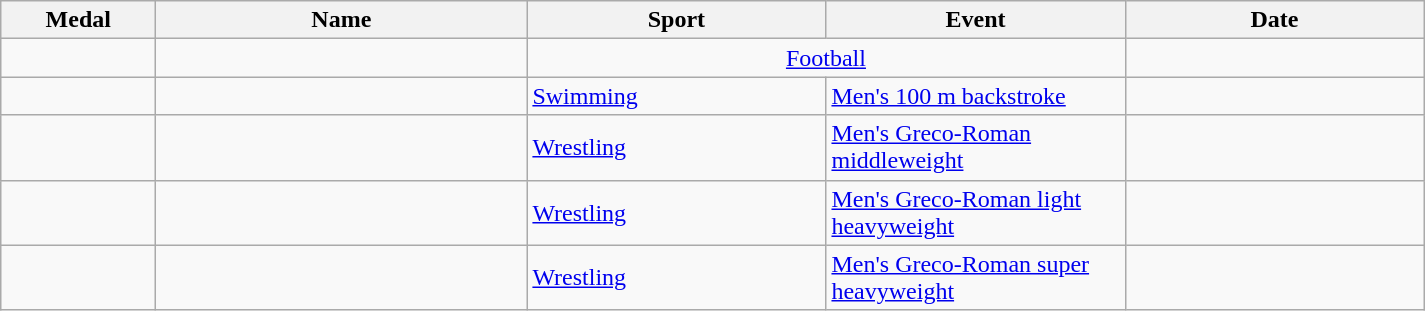<table class="sortable wikitable">
<tr>
<th style="width:6em">Medal</th>
<th style="width:15em">Name</th>
<th style="width:12em">Sport</th>
<th style="width:12em">Event</th>
<th style="width:12em">Date</th>
</tr>
<tr>
<td></td>
<td><br></td>
<td align=center colspan=2><a href='#'>Football</a></td>
<td></td>
</tr>
<tr>
<td></td>
<td></td>
<td><a href='#'>Swimming</a></td>
<td><a href='#'>Men's 100 m backstroke</a></td>
<td></td>
</tr>
<tr>
<td></td>
<td></td>
<td><a href='#'>Wrestling</a></td>
<td><a href='#'>Men's Greco-Roman middleweight</a></td>
<td></td>
</tr>
<tr>
<td></td>
<td></td>
<td><a href='#'>Wrestling</a></td>
<td><a href='#'>Men's Greco-Roman light heavyweight</a></td>
<td></td>
</tr>
<tr>
<td></td>
<td></td>
<td><a href='#'>Wrestling</a></td>
<td><a href='#'>Men's Greco-Roman super heavyweight</a></td>
<td></td>
</tr>
</table>
